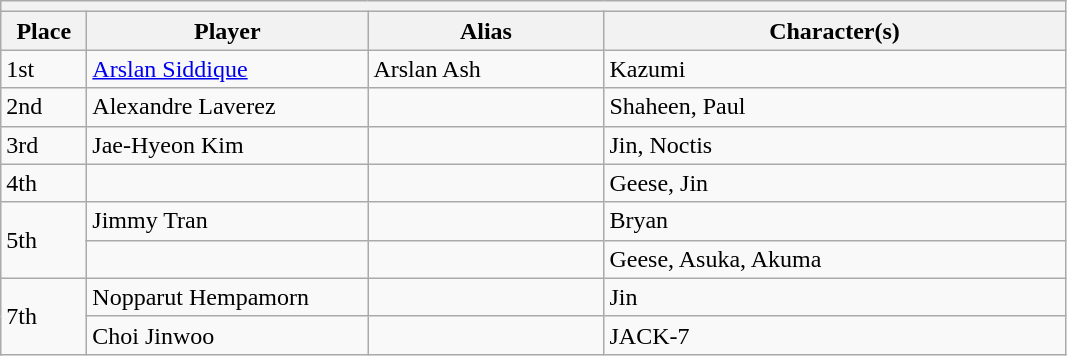<table class="wikitable">
<tr>
<th colspan=5></th>
</tr>
<tr>
<th style="width:50px;">Place</th>
<th style="width:180px;">Player</th>
<th style="width:150px;">Alias</th>
<th style="width:300px;">Character(s)</th>
</tr>
<tr>
<td>1st</td>
<td> <a href='#'>Arslan Siddique</a></td>
<td>Arslan Ash</td>
<td>Kazumi</td>
</tr>
<tr>
<td>2nd</td>
<td> Alexandre Laverez</td>
<td></td>
<td>Shaheen, Paul</td>
</tr>
<tr>
<td>3rd</td>
<td> Jae-Hyeon Kim</td>
<td></td>
<td>Jin, Noctis</td>
</tr>
<tr>
<td>4th</td>
<td></td>
<td></td>
<td>Geese, Jin</td>
</tr>
<tr>
<td rowspan=2>5th</td>
<td> Jimmy Tran</td>
<td></td>
<td>Bryan</td>
</tr>
<tr>
<td></td>
<td></td>
<td>Geese, Asuka, Akuma</td>
</tr>
<tr>
<td rowspan=2>7th</td>
<td> Nopparut Hempamorn</td>
<td></td>
<td>Jin</td>
</tr>
<tr>
<td> Choi Jinwoo</td>
<td></td>
<td>JACK-7</td>
</tr>
</table>
